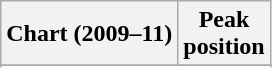<table class="wikitable sortable plainrowheaders" style="text-align:center">
<tr>
<th scope="col">Chart (2009–11)</th>
<th scope="col">Peak<br>position</th>
</tr>
<tr>
</tr>
<tr>
</tr>
</table>
